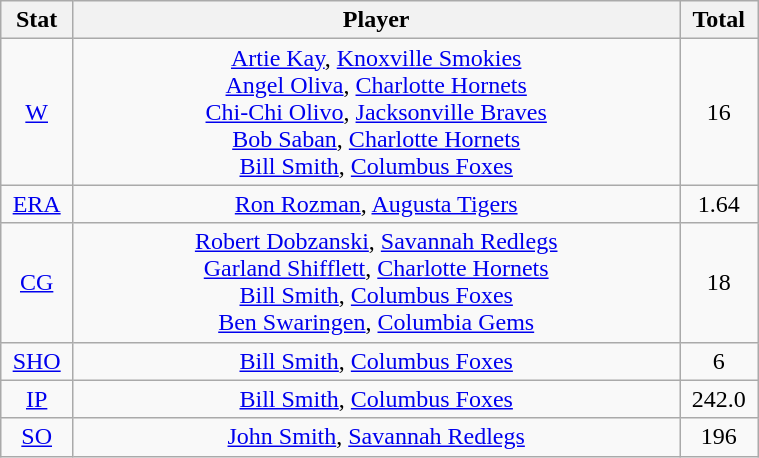<table class="wikitable" width="40%" style="text-align:center;">
<tr>
<th width="5%">Stat</th>
<th width="60%">Player</th>
<th width="5%">Total</th>
</tr>
<tr>
<td><a href='#'>W</a></td>
<td><a href='#'>Artie Kay</a>, <a href='#'>Knoxville Smokies</a> <br> <a href='#'>Angel Oliva</a>, <a href='#'>Charlotte Hornets</a> <br> <a href='#'>Chi-Chi Olivo</a>, <a href='#'>Jacksonville Braves</a> <br> <a href='#'>Bob Saban</a>, <a href='#'>Charlotte Hornets</a> <br> <a href='#'>Bill Smith</a>, <a href='#'>Columbus Foxes</a></td>
<td>16</td>
</tr>
<tr>
<td><a href='#'>ERA</a></td>
<td><a href='#'>Ron Rozman</a>, <a href='#'>Augusta Tigers</a></td>
<td>1.64</td>
</tr>
<tr>
<td><a href='#'>CG</a></td>
<td><a href='#'>Robert Dobzanski</a>, <a href='#'>Savannah Redlegs</a> <br> <a href='#'>Garland Shifflett</a>, <a href='#'>Charlotte Hornets</a> <br> <a href='#'>Bill Smith</a>, <a href='#'>Columbus Foxes</a> <br> <a href='#'>Ben Swaringen</a>, <a href='#'>Columbia Gems</a></td>
<td>18</td>
</tr>
<tr>
<td><a href='#'>SHO</a></td>
<td><a href='#'>Bill Smith</a>, <a href='#'>Columbus Foxes</a></td>
<td>6</td>
</tr>
<tr>
<td><a href='#'>IP</a></td>
<td><a href='#'>Bill Smith</a>, <a href='#'>Columbus Foxes</a></td>
<td>242.0</td>
</tr>
<tr>
<td><a href='#'>SO</a></td>
<td><a href='#'>John Smith</a>, <a href='#'>Savannah Redlegs</a></td>
<td>196</td>
</tr>
</table>
